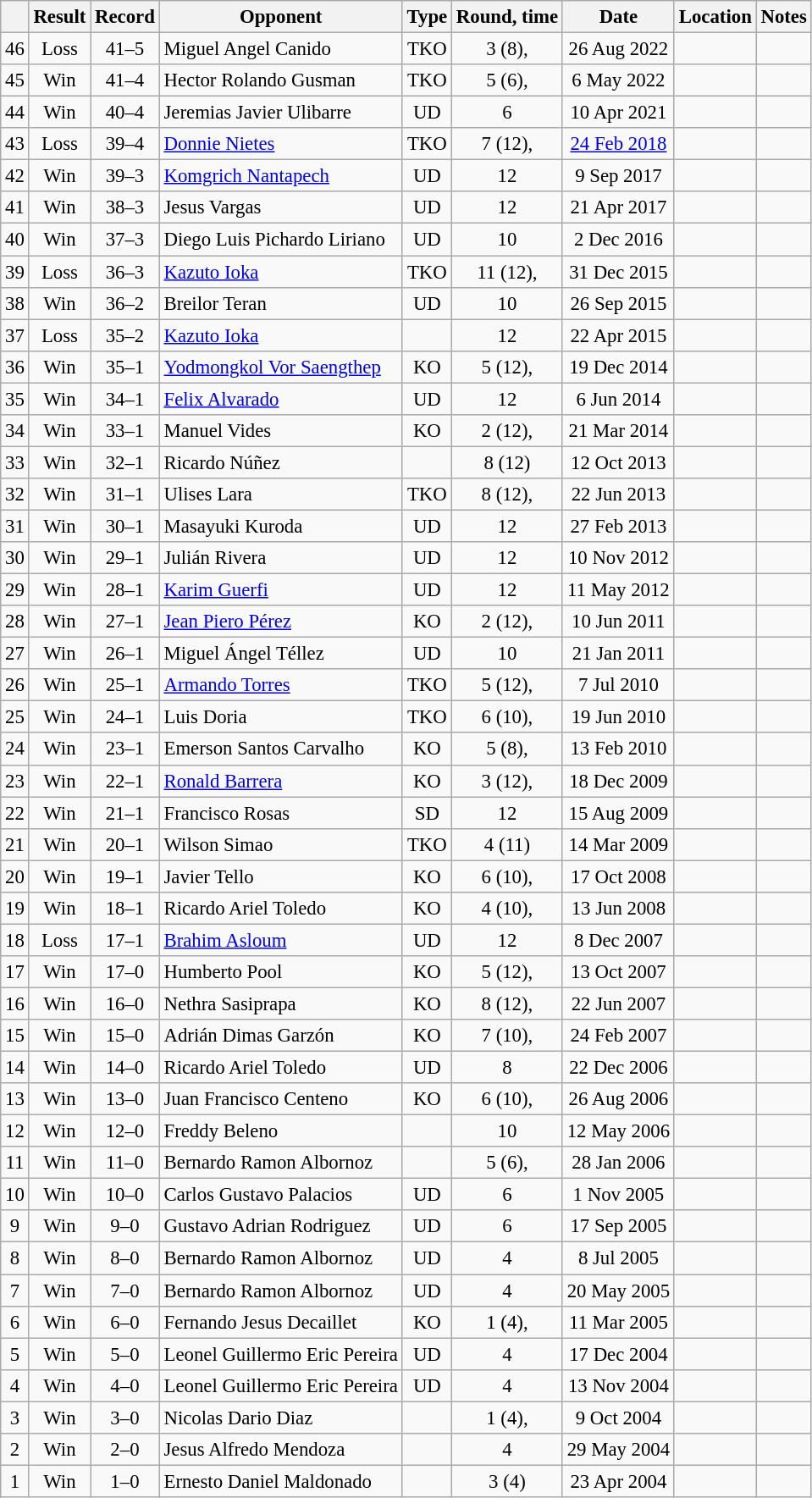<table class="wikitable" style="text-align:center; font-size:95%">
<tr>
<th></th>
<th>Result</th>
<th>Record</th>
<th>Opponent</th>
<th>Type</th>
<th>Round, time</th>
<th>Date</th>
<th>Location</th>
<th>Notes</th>
</tr>
<tr>
<td>46</td>
<td>Loss</td>
<td>41–5</td>
<td align="left">Miguel Angel Canido</td>
<td>TKO</td>
<td>3 (8), </td>
<td>26 Aug 2022</td>
<td align="left"></td>
<td></td>
</tr>
<tr>
<td>45</td>
<td>Win</td>
<td>41–4</td>
<td align="left">Hector Rolando Gusman</td>
<td>TKO</td>
<td>5 (6), </td>
<td>6 May 2022</td>
<td align="left"></td>
<td></td>
</tr>
<tr>
<td>44</td>
<td>Win</td>
<td>40–4</td>
<td align="left">Jeremias Javier Ulibarre</td>
<td>UD</td>
<td>6</td>
<td>10 Apr 2021</td>
<td align="left"></td>
<td align="left"></td>
</tr>
<tr>
<td>43</td>
<td>Loss</td>
<td>39–4</td>
<td align="left"><a href='#'>Donnie Nietes</a></td>
<td>TKO</td>
<td>7 (12), </td>
<td><a href='#'>24 Feb 2018</a></td>
<td align="left"></td>
<td align="left"></td>
</tr>
<tr>
<td>42</td>
<td>Win</td>
<td>39–3</td>
<td align="left"><a href='#'>Komgrich Nantapech</a></td>
<td>UD</td>
<td>12</td>
<td>9 Sep 2017</td>
<td align="left"></td>
<td align="left"></td>
</tr>
<tr>
<td>41</td>
<td>Win</td>
<td>38–3</td>
<td align="left">Jesus Vargas</td>
<td>UD</td>
<td>12</td>
<td>21 Apr 2017</td>
<td align="left"></td>
<td align="left"></td>
</tr>
<tr>
<td>40</td>
<td>Win</td>
<td>37–3</td>
<td align="left">Diego Luis Pichardo Liriano</td>
<td>UD</td>
<td>10</td>
<td>2 Dec 2016</td>
<td align="left"></td>
<td align="left"></td>
</tr>
<tr>
<td>39</td>
<td>Loss</td>
<td>36–3</td>
<td align="left"><a href='#'>Kazuto Ioka</a></td>
<td>TKO</td>
<td>11 (12), </td>
<td>31 Dec 2015</td>
<td align="left"></td>
<td align="left"></td>
</tr>
<tr>
<td>38</td>
<td>Win</td>
<td>36–2</td>
<td align="left">Breilor Teran</td>
<td>UD</td>
<td>10</td>
<td>26 Sep 2015</td>
<td align="left"></td>
<td align="left"></td>
</tr>
<tr>
<td>37</td>
<td>Loss</td>
<td>35–2</td>
<td align="left"><a href='#'>Kazuto Ioka</a></td>
<td></td>
<td>12</td>
<td>22 Apr 2015</td>
<td align="left"></td>
<td align="left"></td>
</tr>
<tr>
<td>36</td>
<td>Win</td>
<td>35–1</td>
<td align="left"><a href='#'>Yodmongkol Vor Saengthep</a></td>
<td>KO</td>
<td>5 (12), </td>
<td>19 Dec 2014</td>
<td align="left"></td>
<td align="left"></td>
</tr>
<tr>
<td>35</td>
<td>Win</td>
<td>34–1</td>
<td align="left"><a href='#'>Felix Alvarado</a></td>
<td>UD</td>
<td>12</td>
<td>6 Jun 2014</td>
<td align="left"></td>
<td align="left"></td>
</tr>
<tr>
<td>34</td>
<td>Win</td>
<td>33–1</td>
<td align="left">Manuel Vides</td>
<td>KO</td>
<td>2 (12), </td>
<td>21 Mar 2014</td>
<td align="left"></td>
<td align="left"></td>
</tr>
<tr>
<td>33</td>
<td>Win</td>
<td>32–1</td>
<td align="left">Ricardo Núñez</td>
<td></td>
<td>8 (12)</td>
<td>12 Oct 2013</td>
<td align="left"></td>
<td align="left"></td>
</tr>
<tr>
<td>32</td>
<td>Win</td>
<td>31–1</td>
<td align="left">Ulises Lara</td>
<td>TKO</td>
<td>8 (12), </td>
<td>22 Jun 2013</td>
<td align="left"></td>
<td align="left"></td>
</tr>
<tr>
<td>31</td>
<td>Win</td>
<td>30–1</td>
<td align="left">Masayuki Kuroda</td>
<td>UD</td>
<td>12</td>
<td>27 Feb 2013</td>
<td align="left"></td>
<td align="left"></td>
</tr>
<tr>
<td>30</td>
<td>Win</td>
<td>29–1</td>
<td align="left">Julián Rivera</td>
<td>UD</td>
<td>12</td>
<td>10 Nov 2012</td>
<td align="left"></td>
<td align="left"></td>
</tr>
<tr>
<td>29</td>
<td>Win</td>
<td>28–1</td>
<td align="left"><a href='#'>Karim Guerfi</a></td>
<td>UD</td>
<td>12</td>
<td>11 May 2012</td>
<td align="left"></td>
<td align="left"></td>
</tr>
<tr>
<td>28</td>
<td>Win</td>
<td>27–1</td>
<td align="left"><a href='#'>Jean Piero Pérez</a></td>
<td>KO</td>
<td>2 (12), </td>
<td>10 Jun 2011</td>
<td align="left"></td>
<td align="left"></td>
</tr>
<tr>
<td>27</td>
<td>Win</td>
<td>26–1</td>
<td align="left">Miguel Ángel Téllez</td>
<td>UD</td>
<td>10</td>
<td>21 Jan 2011</td>
<td align="left"></td>
<td align="left"></td>
</tr>
<tr>
<td>26</td>
<td>Win</td>
<td>25–1</td>
<td align="left"><a href='#'>Armando Torres</a></td>
<td>TKO</td>
<td>5 (12), </td>
<td>7 Jul 2010</td>
<td align="left"></td>
<td align="left"></td>
</tr>
<tr>
<td>25</td>
<td>Win</td>
<td>24–1</td>
<td align="left">Luis Doria</td>
<td>TKO</td>
<td>6 (10), </td>
<td>19 Jun 2010</td>
<td align="left"></td>
<td align="left"></td>
</tr>
<tr>
<td>24</td>
<td>Win</td>
<td>23–1</td>
<td align="left">Emerson Santos Carvalho</td>
<td>KO</td>
<td>5 (8), </td>
<td>13 Feb 2010</td>
<td align="left"></td>
<td align="left"></td>
</tr>
<tr>
<td>23</td>
<td>Win</td>
<td>22–1</td>
<td align="left"><a href='#'>Ronald Barrera</a></td>
<td>KO</td>
<td>3 (12), </td>
<td>18 Dec 2009</td>
<td align="left"></td>
<td align="left"></td>
</tr>
<tr>
<td>22</td>
<td>Win</td>
<td>21–1</td>
<td align="left">Francisco Rosas</td>
<td>SD</td>
<td>12</td>
<td>15 Aug 2009</td>
<td align="left"></td>
<td align="left"></td>
</tr>
<tr>
<td>21</td>
<td>Win</td>
<td>20–1</td>
<td align="left">Wilson Simao</td>
<td>TKO</td>
<td>4 (11)</td>
<td>14 Mar 2009</td>
<td align="left"></td>
<td align="left"></td>
</tr>
<tr>
<td>20</td>
<td>Win</td>
<td>19–1</td>
<td align="left">Javier Tello</td>
<td>KO</td>
<td>6 (10), </td>
<td>17 Oct 2008</td>
<td align="left"></td>
<td align="left"></td>
</tr>
<tr>
<td>19</td>
<td>Win</td>
<td>18–1</td>
<td align="left">Ricardo Ariel Toledo</td>
<td>KO</td>
<td>4 (10), </td>
<td>13 Jun 2008</td>
<td align="left"></td>
<td align="left"></td>
</tr>
<tr>
<td>18</td>
<td>Loss</td>
<td>17–1</td>
<td align="left"><a href='#'>Brahim Asloum</a></td>
<td>UD</td>
<td>12</td>
<td>8 Dec 2007</td>
<td align="left"></td>
<td align="left"></td>
</tr>
<tr>
<td>17</td>
<td>Win</td>
<td>17–0</td>
<td align="left">Humberto Pool</td>
<td>KO</td>
<td>5 (12), </td>
<td>13 Oct 2007</td>
<td align="left"></td>
<td align="left"></td>
</tr>
<tr>
<td>16</td>
<td>Win</td>
<td>16–0</td>
<td align="left">Nethra Sasiprapa</td>
<td>KO</td>
<td>8 (12), </td>
<td>22 Jun 2007</td>
<td align="left"></td>
<td align="left"></td>
</tr>
<tr>
<td>15</td>
<td>Win</td>
<td>15–0</td>
<td align="left">Adrián Dimas Garzón</td>
<td>KO</td>
<td>7 (10), </td>
<td>24 Feb 2007</td>
<td align="left"></td>
<td align="left"></td>
</tr>
<tr>
<td>14</td>
<td>Win</td>
<td>14–0</td>
<td align="left">Ricardo Ariel Toledo</td>
<td>UD</td>
<td>8</td>
<td>22 Dec 2006</td>
<td align="left"></td>
<td align="left"></td>
</tr>
<tr>
<td>13</td>
<td>Win</td>
<td>13–0</td>
<td align="left">Juan Francisco Centeno</td>
<td>KO</td>
<td>6 (10), </td>
<td>26 Aug 2006</td>
<td align="left"></td>
<td align="left"></td>
</tr>
<tr>
<td>12</td>
<td>Win</td>
<td>12–0</td>
<td align="left">Freddy Beleno</td>
<td></td>
<td>10</td>
<td>12 May 2006</td>
<td align="left"></td>
<td align="left"></td>
</tr>
<tr>
<td>11</td>
<td>Win</td>
<td>11–0</td>
<td align="left">Bernardo Ramon Albornoz</td>
<td></td>
<td>5 (6), </td>
<td>28 Jan 2006</td>
<td align="left"></td>
<td align="left"></td>
</tr>
<tr>
<td>10</td>
<td>Win</td>
<td>10–0</td>
<td align="left">Carlos Gustavo Palacios</td>
<td>UD</td>
<td>6</td>
<td>1 Nov 2005</td>
<td align="left"></td>
<td align="left"></td>
</tr>
<tr>
<td>9</td>
<td>Win</td>
<td>9–0</td>
<td align="left">Gustavo Adrian Rodriguez</td>
<td>UD</td>
<td>6</td>
<td>17 Sep 2005</td>
<td align="left"></td>
<td align="left"></td>
</tr>
<tr>
<td>8</td>
<td>Win</td>
<td>8–0</td>
<td align="left">Bernardo Ramon Albornoz</td>
<td>UD</td>
<td>4</td>
<td>8 Jul 2005</td>
<td align="left"></td>
<td align="left"></td>
</tr>
<tr>
<td>7</td>
<td>Win</td>
<td>7–0</td>
<td align="left">Bernardo Ramon Albornoz</td>
<td>UD</td>
<td>4</td>
<td>20 May 2005</td>
<td align="left"></td>
<td align="left"></td>
</tr>
<tr>
<td>6</td>
<td>Win</td>
<td>6–0</td>
<td align="left">Fernando Jesus Decaillet</td>
<td>KO</td>
<td>1 (4), </td>
<td>11 Mar 2005</td>
<td align="left"></td>
<td align="left"></td>
</tr>
<tr>
<td>5</td>
<td>Win</td>
<td>5–0</td>
<td align="left">Leonel Guillermo Eric Pereira</td>
<td>UD</td>
<td>4</td>
<td>17 Dec 2004</td>
<td align="left"></td>
<td align="left"></td>
</tr>
<tr>
<td>4</td>
<td>Win</td>
<td>4–0</td>
<td align="left">Leonel Guillermo Eric Pereira</td>
<td>UD</td>
<td>4</td>
<td>13 Nov 2004</td>
<td align="left"></td>
<td align="left"></td>
</tr>
<tr>
<td>3</td>
<td>Win</td>
<td>3–0</td>
<td align="left">Nicolas Dario Diaz</td>
<td></td>
<td>1 (4), </td>
<td>9 Oct 2004</td>
<td align="left"></td>
<td align="left"></td>
</tr>
<tr>
<td>2</td>
<td>Win</td>
<td>2–0</td>
<td align="left">Jesus Alfredo Mendoza</td>
<td></td>
<td>4</td>
<td>29 May 2004</td>
<td align="left"></td>
<td align="left"></td>
</tr>
<tr>
<td>1</td>
<td>Win</td>
<td>1–0</td>
<td align="left">Ernesto Daniel Maldonado</td>
<td></td>
<td>3 (4)</td>
<td>23 Apr 2004</td>
<td align="left"></td>
<td align="left"></td>
</tr>
</table>
